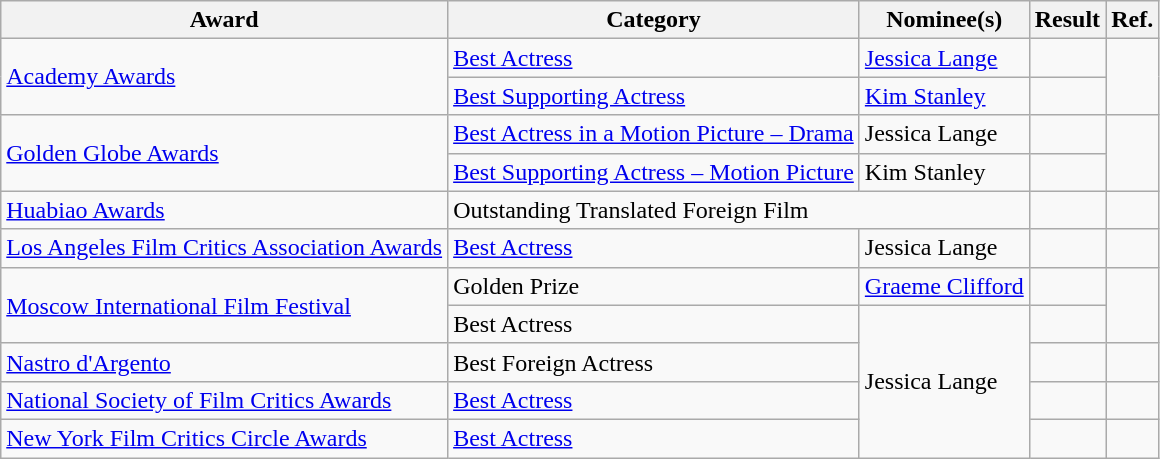<table class="wikitable plainrowheaders">
<tr>
<th>Award</th>
<th>Category</th>
<th>Nominee(s)</th>
<th>Result</th>
<th>Ref.</th>
</tr>
<tr>
<td rowspan="2"><a href='#'>Academy Awards</a></td>
<td><a href='#'>Best Actress</a></td>
<td><a href='#'>Jessica Lange</a></td>
<td></td>
<td align="center" rowspan="2"></td>
</tr>
<tr>
<td><a href='#'>Best Supporting Actress</a></td>
<td><a href='#'>Kim Stanley</a></td>
<td></td>
</tr>
<tr>
<td rowspan="2"><a href='#'>Golden Globe Awards</a></td>
<td><a href='#'>Best Actress in a Motion Picture – Drama</a></td>
<td>Jessica Lange</td>
<td></td>
<td align="center" rowspan="2"></td>
</tr>
<tr>
<td><a href='#'>Best Supporting Actress – Motion Picture</a></td>
<td>Kim Stanley</td>
<td></td>
</tr>
<tr>
<td><a href='#'>Huabiao Awards</a></td>
<td colspan="2">Outstanding Translated Foreign Film</td>
<td></td>
<td align="center"></td>
</tr>
<tr>
<td><a href='#'>Los Angeles Film Critics Association Awards</a></td>
<td><a href='#'>Best Actress</a></td>
<td>Jessica Lange</td>
<td></td>
<td align="center"></td>
</tr>
<tr>
<td rowspan="2"><a href='#'>Moscow International Film Festival</a></td>
<td>Golden Prize</td>
<td><a href='#'>Graeme Clifford</a></td>
<td></td>
<td align="center" rowspan="2"></td>
</tr>
<tr>
<td>Best Actress</td>
<td rowspan="4">Jessica Lange</td>
<td></td>
</tr>
<tr>
<td><a href='#'>Nastro d'Argento</a></td>
<td>Best Foreign Actress</td>
<td></td>
<td align="center"></td>
</tr>
<tr>
<td><a href='#'>National Society of Film Critics Awards</a></td>
<td><a href='#'>Best Actress</a></td>
<td></td>
<td align="center"></td>
</tr>
<tr>
<td><a href='#'>New York Film Critics Circle Awards</a></td>
<td><a href='#'>Best Actress</a></td>
<td></td>
<td align="center"></td>
</tr>
</table>
